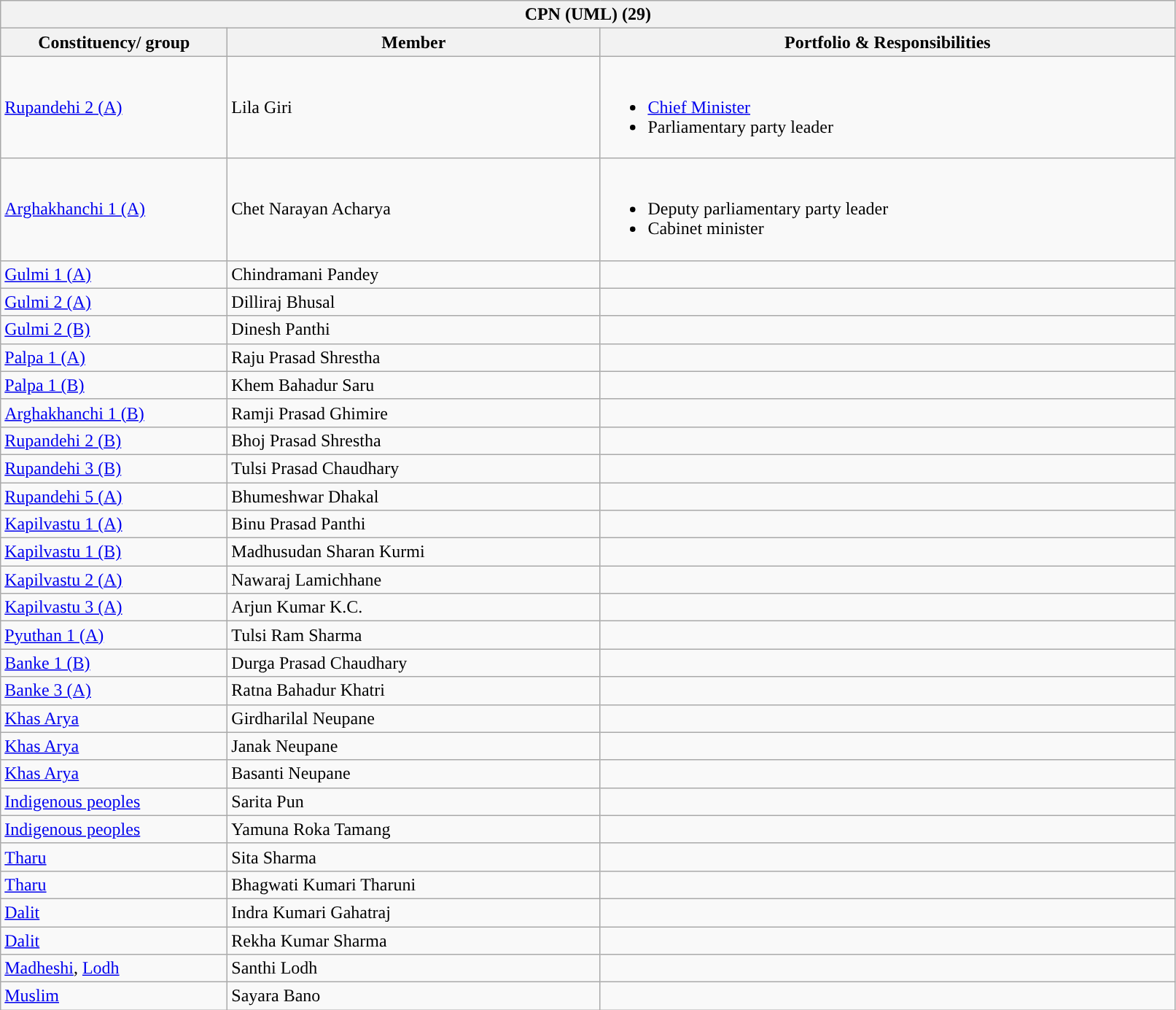<table class="wikitable sortable mw-collapsible mw-collapsed">
<tr>
<th colspan="3" style="width: 800pt; background:">CPN (UML) (29)</th>
</tr>
<tr>
<th style="width:150pt;">Constituency/ group</th>
<th style="width:250pt;">Member</th>
<th>Portfolio & Responsibilities</th>
</tr>
<tr>
<td><a href='#'>Rupandehi 2 (A)</a></td>
<td>Lila Giri</td>
<td><br><ul><li><a href='#'>Chief Minister</a></li><li>Parliamentary party leader</li></ul></td>
</tr>
<tr>
<td><a href='#'>Arghakhanchi 1 (A)</a></td>
<td>Chet Narayan Acharya</td>
<td><br><ul><li>Deputy parliamentary party leader</li><li>Cabinet minister</li></ul></td>
</tr>
<tr>
<td><a href='#'>Gulmi 1 (A)</a></td>
<td>Chindramani Pandey</td>
<td></td>
</tr>
<tr>
<td><a href='#'>Gulmi 2 (A)</a></td>
<td>Dilliraj Bhusal</td>
<td></td>
</tr>
<tr>
<td><a href='#'>Gulmi 2 (B)</a></td>
<td>Dinesh Panthi</td>
<td></td>
</tr>
<tr>
<td><a href='#'>Palpa 1 (A)</a></td>
<td>Raju Prasad Shrestha</td>
<td></td>
</tr>
<tr>
<td><a href='#'>Palpa 1 (B)</a></td>
<td>Khem Bahadur Saru</td>
<td></td>
</tr>
<tr>
<td><a href='#'>Arghakhanchi 1 (B)</a></td>
<td>Ramji Prasad Ghimire</td>
<td></td>
</tr>
<tr>
<td><a href='#'>Rupandehi 2 (B)</a></td>
<td>Bhoj Prasad Shrestha</td>
<td></td>
</tr>
<tr>
<td><a href='#'>Rupandehi 3 (B)</a></td>
<td>Tulsi Prasad Chaudhary</td>
<td></td>
</tr>
<tr>
<td><a href='#'>Rupandehi 5 (A)</a></td>
<td>Bhumeshwar Dhakal</td>
<td></td>
</tr>
<tr>
<td><a href='#'>Kapilvastu 1 (A)</a></td>
<td>Binu Prasad Panthi</td>
<td></td>
</tr>
<tr>
<td><a href='#'>Kapilvastu 1 (B)</a></td>
<td>Madhusudan Sharan Kurmi</td>
<td></td>
</tr>
<tr>
<td><a href='#'>Kapilvastu 2 (A)</a></td>
<td>Nawaraj Lamichhane</td>
<td></td>
</tr>
<tr>
<td><a href='#'>Kapilvastu 3 (A)</a></td>
<td>Arjun Kumar K.C.</td>
<td></td>
</tr>
<tr>
<td><a href='#'>Pyuthan 1 (A)</a></td>
<td>Tulsi Ram Sharma</td>
<td></td>
</tr>
<tr>
<td><a href='#'>Banke 1 (B)</a></td>
<td>Durga Prasad Chaudhary</td>
<td></td>
</tr>
<tr>
<td><a href='#'>Banke 3 (A)</a></td>
<td>Ratna Bahadur Khatri</td>
<td></td>
</tr>
<tr>
<td><a href='#'>Khas Arya</a></td>
<td>Girdharilal Neupane</td>
<td></td>
</tr>
<tr>
<td><a href='#'>Khas Arya</a></td>
<td>Janak Neupane</td>
<td></td>
</tr>
<tr>
<td><a href='#'>Khas Arya</a></td>
<td>Basanti Neupane</td>
<td></td>
</tr>
<tr>
<td><a href='#'>Indigenous peoples</a></td>
<td>Sarita Pun</td>
<td></td>
</tr>
<tr>
<td><a href='#'>Indigenous peoples</a></td>
<td>Yamuna Roka Tamang</td>
<td></td>
</tr>
<tr>
<td><a href='#'>Tharu</a></td>
<td>Sita Sharma</td>
<td></td>
</tr>
<tr>
<td><a href='#'>Tharu</a></td>
<td>Bhagwati Kumari Tharuni</td>
<td></td>
</tr>
<tr>
<td><a href='#'>Dalit</a></td>
<td>Indra Kumari Gahatraj</td>
<td></td>
</tr>
<tr>
<td><a href='#'>Dalit</a></td>
<td>Rekha Kumar Sharma</td>
<td></td>
</tr>
<tr>
<td><a href='#'>Madheshi</a>, <a href='#'>Lodh</a></td>
<td>Santhi Lodh</td>
<td></td>
</tr>
<tr>
<td><a href='#'>Muslim</a></td>
<td>Sayara Bano</td>
<td></td>
</tr>
</table>
